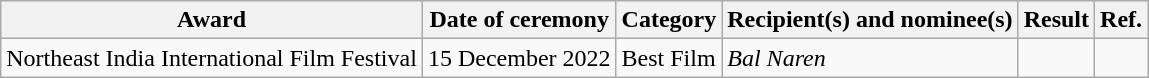<table class="wikitable plainrowheaders sortable">
<tr>
<th>Award</th>
<th>Date of ceremony</th>
<th>Category</th>
<th>Recipient(s) and nominee(s)</th>
<th>Result</th>
<th>Ref.</th>
</tr>
<tr>
<td rowspan="2">Northeast India International Film Festival</td>
<td rowspan="2">15 December 2022</td>
<td>Best Film</td>
<td><em>Bal Naren</em></td>
<td></td>
<td rowspan="2"></td>
</tr>
</table>
